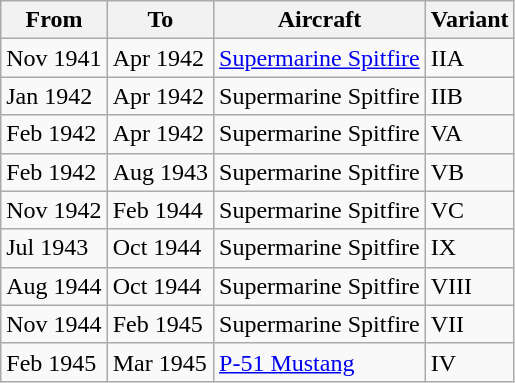<table class="wikitable">
<tr>
<th>From</th>
<th>To</th>
<th>Aircraft</th>
<th>Variant</th>
</tr>
<tr>
<td>Nov 1941</td>
<td>Apr 1942</td>
<td><a href='#'>Supermarine Spitfire</a></td>
<td>IIA</td>
</tr>
<tr>
<td>Jan 1942</td>
<td>Apr 1942</td>
<td>Supermarine Spitfire</td>
<td>IIB</td>
</tr>
<tr>
<td>Feb 1942</td>
<td>Apr 1942</td>
<td>Supermarine Spitfire</td>
<td>VA</td>
</tr>
<tr>
<td>Feb 1942</td>
<td>Aug 1943</td>
<td>Supermarine Spitfire</td>
<td>VB</td>
</tr>
<tr>
<td>Nov 1942</td>
<td>Feb 1944</td>
<td>Supermarine Spitfire</td>
<td>VC</td>
</tr>
<tr>
<td>Jul 1943</td>
<td>Oct 1944</td>
<td>Supermarine Spitfire</td>
<td>IX</td>
</tr>
<tr>
<td>Aug 1944</td>
<td>Oct 1944</td>
<td>Supermarine Spitfire</td>
<td>VIII</td>
</tr>
<tr>
<td>Nov 1944</td>
<td>Feb 1945</td>
<td>Supermarine Spitfire</td>
<td>VII</td>
</tr>
<tr>
<td>Feb 1945</td>
<td>Mar 1945</td>
<td><a href='#'>P-51 Mustang</a></td>
<td>IV</td>
</tr>
</table>
